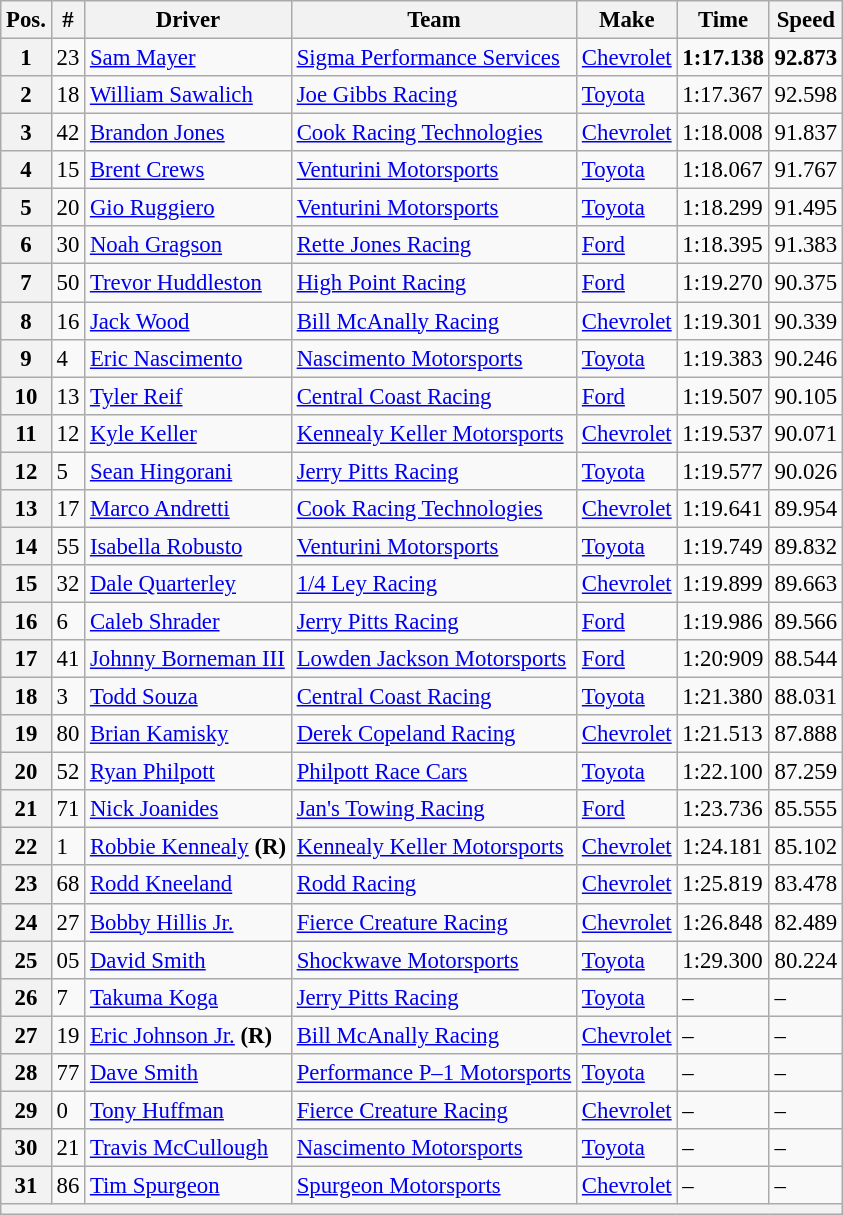<table class="wikitable" style="font-size:95%">
<tr>
<th>Pos.</th>
<th>#</th>
<th>Driver</th>
<th>Team</th>
<th>Make</th>
<th>Time</th>
<th>Speed</th>
</tr>
<tr>
<th>1</th>
<td>23</td>
<td><a href='#'>Sam Mayer</a></td>
<td nowrap=""><a href='#'>Sigma Performance Services</a></td>
<td><a href='#'>Chevrolet</a></td>
<td><strong>1:17.138</strong></td>
<td><strong>92.873</strong></td>
</tr>
<tr>
<th>2</th>
<td>18</td>
<td><a href='#'>William Sawalich</a></td>
<td><a href='#'>Joe Gibbs Racing</a></td>
<td><a href='#'>Toyota</a></td>
<td>1:17.367</td>
<td>92.598</td>
</tr>
<tr>
<th>3</th>
<td>42</td>
<td><a href='#'>Brandon Jones</a></td>
<td><a href='#'>Cook Racing Technologies</a></td>
<td><a href='#'>Chevrolet</a></td>
<td>1:18.008</td>
<td>91.837</td>
</tr>
<tr>
<th>4</th>
<td>15</td>
<td><a href='#'>Brent Crews</a></td>
<td><a href='#'>Venturini Motorsports</a></td>
<td><a href='#'>Toyota</a></td>
<td>1:18.067</td>
<td>91.767</td>
</tr>
<tr>
<th>5</th>
<td>20</td>
<td><a href='#'>Gio Ruggiero</a></td>
<td><a href='#'>Venturini Motorsports</a></td>
<td><a href='#'>Toyota</a></td>
<td>1:18.299</td>
<td>91.495</td>
</tr>
<tr>
<th>6</th>
<td>30</td>
<td><a href='#'>Noah Gragson</a></td>
<td><a href='#'>Rette Jones Racing</a></td>
<td><a href='#'>Ford</a></td>
<td>1:18.395</td>
<td>91.383</td>
</tr>
<tr>
<th>7</th>
<td>50</td>
<td><a href='#'>Trevor Huddleston</a></td>
<td><a href='#'>High Point Racing</a></td>
<td><a href='#'>Ford</a></td>
<td>1:19.270</td>
<td>90.375</td>
</tr>
<tr>
<th>8</th>
<td>16</td>
<td><a href='#'>Jack Wood</a></td>
<td><a href='#'>Bill McAnally Racing</a></td>
<td><a href='#'>Chevrolet</a></td>
<td>1:19.301</td>
<td>90.339</td>
</tr>
<tr>
<th>9</th>
<td>4</td>
<td><a href='#'>Eric Nascimento</a></td>
<td><a href='#'>Nascimento Motorsports</a></td>
<td><a href='#'>Toyota</a></td>
<td>1:19.383</td>
<td>90.246</td>
</tr>
<tr>
<th>10</th>
<td>13</td>
<td><a href='#'>Tyler Reif</a></td>
<td><a href='#'>Central Coast Racing</a></td>
<td><a href='#'>Ford</a></td>
<td>1:19.507</td>
<td>90.105</td>
</tr>
<tr>
<th>11</th>
<td>12</td>
<td><a href='#'>Kyle Keller</a></td>
<td><a href='#'>Kennealy Keller Motorsports</a></td>
<td><a href='#'>Chevrolet</a></td>
<td>1:19.537</td>
<td>90.071</td>
</tr>
<tr>
<th>12</th>
<td>5</td>
<td><a href='#'>Sean Hingorani</a></td>
<td><a href='#'>Jerry Pitts Racing</a></td>
<td><a href='#'>Toyota</a></td>
<td>1:19.577</td>
<td>90.026</td>
</tr>
<tr>
<th>13</th>
<td>17</td>
<td><a href='#'>Marco Andretti</a></td>
<td><a href='#'>Cook Racing Technologies</a></td>
<td><a href='#'>Chevrolet</a></td>
<td>1:19.641</td>
<td>89.954</td>
</tr>
<tr>
<th>14</th>
<td>55</td>
<td><a href='#'>Isabella Robusto</a></td>
<td><a href='#'>Venturini Motorsports</a></td>
<td><a href='#'>Toyota</a></td>
<td>1:19.749</td>
<td>89.832</td>
</tr>
<tr>
<th>15</th>
<td>32</td>
<td><a href='#'>Dale Quarterley</a></td>
<td><a href='#'>1/4 Ley Racing</a></td>
<td><a href='#'>Chevrolet</a></td>
<td>1:19.899</td>
<td>89.663</td>
</tr>
<tr>
<th>16</th>
<td>6</td>
<td><a href='#'>Caleb Shrader</a></td>
<td><a href='#'>Jerry Pitts Racing</a></td>
<td><a href='#'>Ford</a></td>
<td>1:19.986</td>
<td>89.566</td>
</tr>
<tr>
<th>17</th>
<td>41</td>
<td nowrap=""><a href='#'>Johnny Borneman III</a></td>
<td><a href='#'>Lowden Jackson Motorsports</a></td>
<td><a href='#'>Ford</a></td>
<td>1:20:909</td>
<td>88.544</td>
</tr>
<tr>
<th>18</th>
<td>3</td>
<td><a href='#'>Todd Souza</a></td>
<td><a href='#'>Central Coast Racing</a></td>
<td><a href='#'>Toyota</a></td>
<td>1:21.380</td>
<td>88.031</td>
</tr>
<tr>
<th>19</th>
<td>80</td>
<td><a href='#'>Brian Kamisky</a></td>
<td><a href='#'>Derek Copeland Racing</a></td>
<td><a href='#'>Chevrolet</a></td>
<td>1:21.513</td>
<td>87.888</td>
</tr>
<tr>
<th>20</th>
<td>52</td>
<td><a href='#'>Ryan Philpott</a></td>
<td><a href='#'>Philpott Race Cars</a></td>
<td><a href='#'>Toyota</a></td>
<td>1:22.100</td>
<td>87.259</td>
</tr>
<tr>
<th>21</th>
<td>71</td>
<td><a href='#'>Nick Joanides</a></td>
<td><a href='#'>Jan's Towing Racing</a></td>
<td><a href='#'>Ford</a></td>
<td>1:23.736</td>
<td>85.555</td>
</tr>
<tr>
<th>22</th>
<td>1</td>
<td nowrap=""><a href='#'>Robbie Kennealy</a> <strong>(R)</strong></td>
<td><a href='#'>Kennealy Keller Motorsports</a></td>
<td><a href='#'>Chevrolet</a></td>
<td>1:24.181</td>
<td>85.102</td>
</tr>
<tr>
<th>23</th>
<td>68</td>
<td><a href='#'>Rodd Kneeland</a></td>
<td><a href='#'>Rodd Racing</a></td>
<td><a href='#'>Chevrolet</a></td>
<td>1:25.819</td>
<td>83.478</td>
</tr>
<tr>
<th>24</th>
<td>27</td>
<td><a href='#'>Bobby Hillis Jr.</a></td>
<td><a href='#'>Fierce Creature Racing</a></td>
<td><a href='#'>Chevrolet</a></td>
<td>1:26.848</td>
<td>82.489</td>
</tr>
<tr>
<th>25</th>
<td>05</td>
<td><a href='#'>David Smith</a></td>
<td><a href='#'>Shockwave Motorsports</a></td>
<td><a href='#'>Toyota</a></td>
<td>1:29.300</td>
<td>80.224</td>
</tr>
<tr>
<th>26</th>
<td>7</td>
<td><a href='#'>Takuma Koga</a></td>
<td><a href='#'>Jerry Pitts Racing</a></td>
<td><a href='#'>Toyota</a></td>
<td>–</td>
<td>–</td>
</tr>
<tr>
<th>27</th>
<td>19</td>
<td><a href='#'>Eric Johnson Jr.</a> <strong>(R)</strong></td>
<td><a href='#'>Bill McAnally Racing</a></td>
<td><a href='#'>Chevrolet</a></td>
<td>–</td>
<td>–</td>
</tr>
<tr>
<th>28</th>
<td>77</td>
<td><a href='#'>Dave Smith</a></td>
<td><a href='#'>Performance P–1 Motorsports</a></td>
<td><a href='#'>Toyota</a></td>
<td>–</td>
<td>–</td>
</tr>
<tr>
<th>29</th>
<td>0</td>
<td><a href='#'>Tony Huffman</a></td>
<td><a href='#'>Fierce Creature Racing</a></td>
<td><a href='#'>Chevrolet</a></td>
<td>–</td>
<td>–</td>
</tr>
<tr>
<th>30</th>
<td>21</td>
<td><a href='#'>Travis McCullough</a></td>
<td><a href='#'>Nascimento Motorsports</a></td>
<td><a href='#'>Toyota</a></td>
<td>–</td>
<td>–</td>
</tr>
<tr>
<th>31</th>
<td>86</td>
<td><a href='#'>Tim Spurgeon</a></td>
<td><a href='#'>Spurgeon Motorsports</a></td>
<td><a href='#'>Chevrolet</a></td>
<td>–</td>
<td>–</td>
</tr>
<tr>
<th colspan="7"></th>
</tr>
</table>
